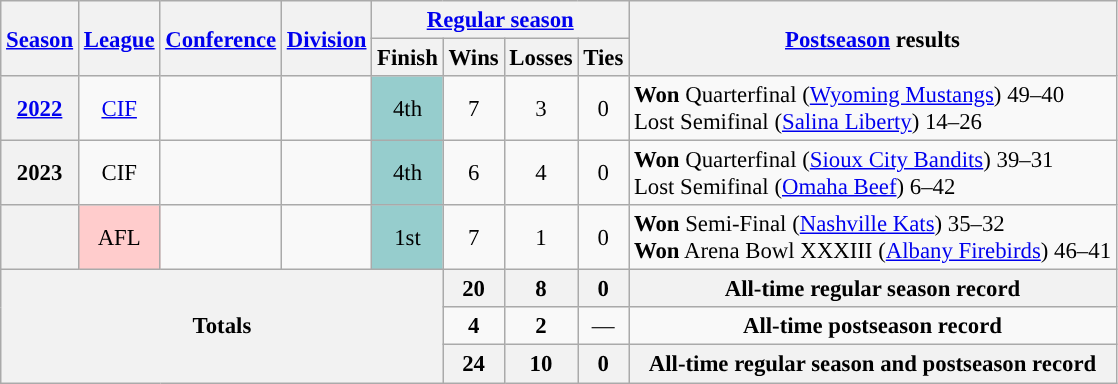<table class="wikitable" style="text-align:center; font-size: 95%;">
<tr>
<th rowspan="2"><a href='#'>Season</a></th>
<th rowspan="2"><a href='#'>League</a></th>
<th rowspan="2"><a href='#'>Conference</a></th>
<th rowspan="2"><a href='#'>Division</a></th>
<th colspan="4"><a href='#'>Regular season</a></th>
<th rowspan="2"><a href='#'>Postseason</a> results</th>
</tr>
<tr>
<th>Finish</th>
<th>Wins</th>
<th>Losses</th>
<th>Ties</th>
</tr>
<tr>
<th><a href='#'>2022</a></th>
<td><a href='#'>CIF</a></td>
<td></td>
<td></td>
<td style="background:#96cdcd;">4th</td>
<td>7</td>
<td>3</td>
<td>0</td>
<td style="text-align:left"><strong>Won</strong> Quarterfinal (<a href='#'>Wyoming Mustangs</a>) 49–40<br>Lost Semifinal (<a href='#'>Salina Liberty</a>) 14–26</td>
</tr>
<tr>
<th>2023</th>
<td>CIF</td>
<td></td>
<td></td>
<td style="background:#96cdcd;">4th</td>
<td>6</td>
<td>4</td>
<td>0</td>
<td style="text-align:left"><strong>Won</strong> Quarterfinal (<a href='#'>Sioux City Bandits</a>) 39–31<br>Lost Semifinal (<a href='#'>Omaha Beef</a>) 6–42</td>
</tr>
<tr>
<th></th>
<td style="background:#fcc">AFL</td>
<td></td>
<td></td>
<td style="background:#96cdcd;">1st</td>
<td>7</td>
<td>1</td>
<td>0</td>
<td style="text-align:left"><strong>Won</strong> Semi-Final (<a href='#'>Nashville Kats</a>) 35–32<br><strong>Won</strong> Arena Bowl XXXIII (<a href='#'>Albany Firebirds</a>) 46–41</td>
</tr>
<tr>
<th rowspan="3" colspan="5">Totals</th>
<th>20</th>
<th>8</th>
<th>0</th>
<th>All-time regular season record</th>
</tr>
<tr>
<td><strong>4</strong></td>
<td><strong>2</strong></td>
<td>—</td>
<td><strong>All-time postseason record</strong></td>
</tr>
<tr>
<th>24</th>
<th>10</th>
<th>0</th>
<th>All-time regular season and postseason record</th>
</tr>
</table>
